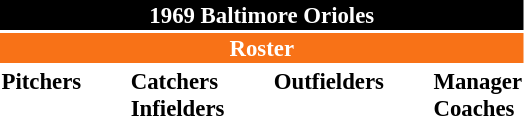<table class="toccolours" style="font-size: 95%;">
<tr>
<th colspan="10" style="background-color: black; color: white; text-align: center;">1969 Baltimore Orioles</th>
</tr>
<tr>
<td colspan="10" style="background-color: #F87217; color: white; text-align: center;"><strong>Roster</strong></td>
</tr>
<tr>
<td valign="top"><strong>Pitchers</strong><br>












</td>
<td width="25px"></td>
<td valign="top"><strong>Catchers</strong><br>


<strong>Infielders</strong>






</td>
<td width="25px"></td>
<td valign="top"><strong>Outfielders</strong><br>




</td>
<td width="25px"></td>
<td valign="top"><strong>Manager</strong><br>
<strong>Coaches</strong>



</td>
</tr>
<tr>
</tr>
</table>
